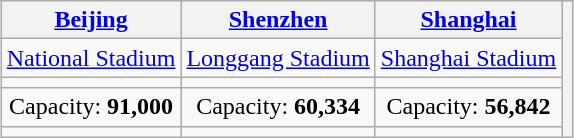<table class="wikitable" style="margin:0.5em auto; text-align:center">
<tr>
<th><a href='#'>Beijing</a></th>
<th><a href='#'>Shenzhen</a></th>
<th><a href='#'>Shanghai</a></th>
<th rowspan="5"><br></th>
</tr>
<tr>
<td><a href='#'>National Stadium</a></td>
<td><a href='#'>Longgang Stadium</a></td>
<td><a href='#'>Shanghai Stadium</a></td>
</tr>
<tr>
<td><small></small></td>
<td><small></small></td>
<td><small></small></td>
</tr>
<tr>
<td>Capacity: <strong>91,000</strong></td>
<td>Capacity: <strong>60,334</strong></td>
<td>Capacity: <strong>56,842</strong></td>
</tr>
<tr>
<td></td>
<td></td>
<td></td>
</tr>
</table>
